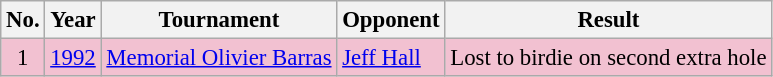<table class="wikitable" style="font-size:95%;">
<tr>
<th>No.</th>
<th>Year</th>
<th>Tournament</th>
<th>Opponent</th>
<th>Result</th>
</tr>
<tr style="background:#F2C1D1;">
<td align=center>1</td>
<td><a href='#'>1992</a></td>
<td><a href='#'>Memorial Olivier Barras</a></td>
<td> <a href='#'>Jeff Hall</a></td>
<td>Lost to birdie on second extra hole</td>
</tr>
</table>
